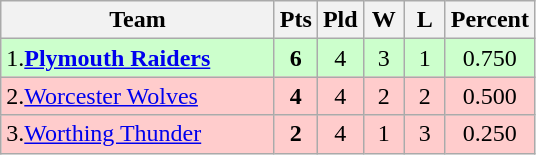<table class="wikitable" style="text-align: center;">
<tr>
<th style="width:175px;">Team</th>
<th style="width:20px;" abbr="Points">Pts</th>
<th style="width:20px;" abbr="Played">Pld</th>
<th style="width:20px;" abbr="Won">W</th>
<th style="width:20px;" abbr="Lost">L</th>
<th style="width:20px;" abbr="Percentage">Percent</th>
</tr>
<tr style="background:#cfc;">
<td style="text-align:left;">1.<strong><a href='#'>Plymouth Raiders</a></strong></td>
<td><strong>6</strong></td>
<td>4</td>
<td>3</td>
<td>1</td>
<td>0.750</td>
</tr>
<tr style="background:#fcc;">
<td style="text-align:left;">2.<a href='#'>Worcester Wolves</a></td>
<td><strong>4</strong></td>
<td>4</td>
<td>2</td>
<td>2</td>
<td>0.500</td>
</tr>
<tr style="background:#fcc;">
<td style="text-align:left;">3.<a href='#'>Worthing Thunder</a></td>
<td><strong>2</strong></td>
<td>4</td>
<td>1</td>
<td>3</td>
<td>0.250</td>
</tr>
</table>
